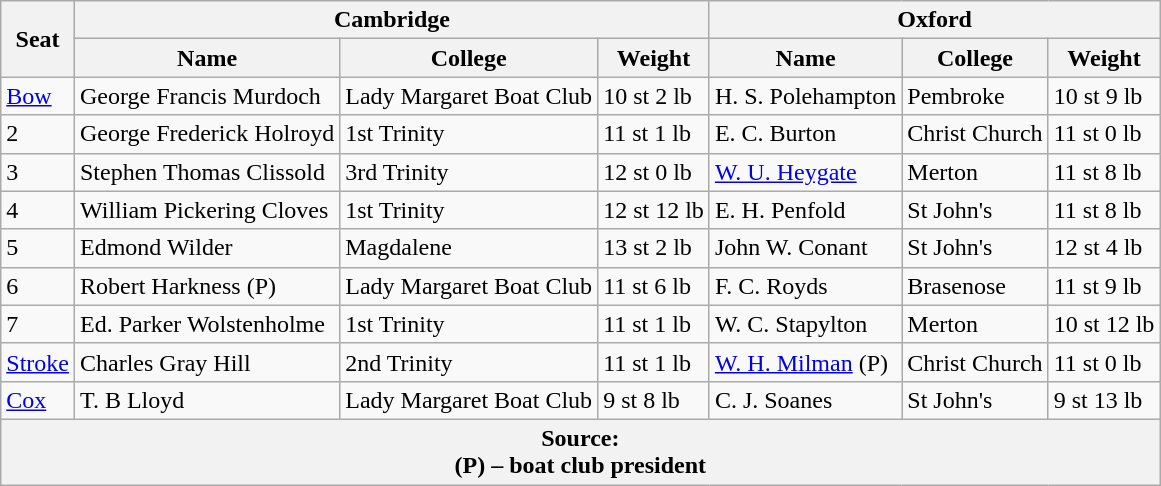<table class=wikitable>
<tr>
<th rowspan="2">Seat</th>
<th colspan="3">Cambridge <br> </th>
<th colspan="3">Oxford <br> </th>
</tr>
<tr>
<th>Name</th>
<th>College</th>
<th>Weight</th>
<th>Name</th>
<th>College</th>
<th>Weight</th>
</tr>
<tr>
<td><a href='#'>Bow</a></td>
<td>George Francis Murdoch</td>
<td>Lady Margaret Boat Club</td>
<td>10 st 2 lb</td>
<td>H. S. Polehampton</td>
<td>Pembroke</td>
<td>10 st 9 lb</td>
</tr>
<tr>
<td>2</td>
<td>George Frederick Holroyd</td>
<td>1st Trinity</td>
<td>11 st 1 lb</td>
<td>E. C. Burton</td>
<td>Christ Church</td>
<td>11 st 0 lb</td>
</tr>
<tr>
<td>3</td>
<td>Stephen Thomas Clissold</td>
<td>3rd Trinity</td>
<td>12 st 0 lb</td>
<td><a href='#'>W. U. Heygate</a></td>
<td>Merton</td>
<td>11 st 8 lb</td>
</tr>
<tr>
<td>4</td>
<td>William Pickering Cloves</td>
<td>1st Trinity</td>
<td>12 st 12 lb</td>
<td>E. H. Penfold</td>
<td>St John's</td>
<td>11 st 8 lb</td>
</tr>
<tr>
<td>5</td>
<td>Edmond Wilder</td>
<td>Magdalene</td>
<td>13 st 2 lb</td>
<td>John W. Conant</td>
<td>St John's</td>
<td>12 st 4 lb</td>
</tr>
<tr>
<td>6</td>
<td>Robert Harkness (P)</td>
<td>Lady Margaret Boat Club</td>
<td>11 st 6 lb</td>
<td>F. C. Royds</td>
<td>Brasenose</td>
<td>11 st 9 lb</td>
</tr>
<tr>
<td>7</td>
<td>Ed. Parker Wolstenholme</td>
<td>1st Trinity</td>
<td>11 st 1 lb</td>
<td>W. C. Stapylton</td>
<td>Merton</td>
<td>10 st 12 lb</td>
</tr>
<tr>
<td><a href='#'>Stroke</a></td>
<td>Charles Gray Hill</td>
<td>2nd Trinity</td>
<td>11 st 1 lb</td>
<td><a href='#'>W. H. Milman</a> (P)</td>
<td>Christ Church</td>
<td>11 st 0 lb</td>
</tr>
<tr>
<td><a href='#'>Cox</a></td>
<td>T. B Lloyd</td>
<td>Lady Margaret Boat Club</td>
<td>9 st 8 lb</td>
<td>C. J. Soanes</td>
<td>St John's</td>
<td>9 st 13 lb</td>
</tr>
<tr>
<th colspan="9">Source:<br>(P) – boat club president</th>
</tr>
</table>
